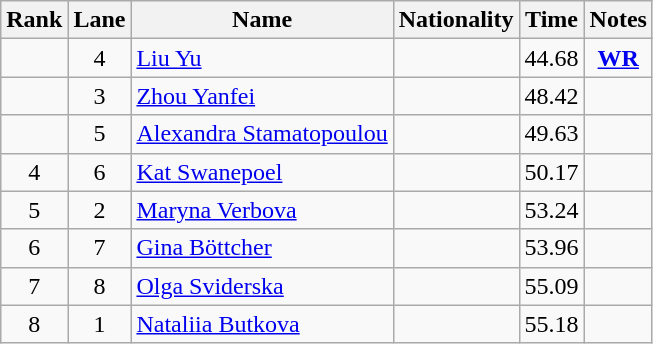<table class="wikitable sortable" style="text-align:center">
<tr>
<th>Rank</th>
<th>Lane</th>
<th>Name</th>
<th>Nationality</th>
<th>Time</th>
<th>Notes</th>
</tr>
<tr>
<td></td>
<td>4</td>
<td align=left><a href='#'>Liu Yu</a></td>
<td align=left></td>
<td>44.68</td>
<td><strong><a href='#'>WR</a></strong></td>
</tr>
<tr>
<td></td>
<td>3</td>
<td align=left><a href='#'>Zhou Yanfei</a></td>
<td align=left></td>
<td>48.42</td>
<td></td>
</tr>
<tr>
<td></td>
<td>5</td>
<td align=left><a href='#'>Alexandra Stamatopoulou</a></td>
<td align=left></td>
<td>49.63</td>
<td></td>
</tr>
<tr>
<td>4</td>
<td>6</td>
<td align=left><a href='#'>Kat Swanepoel</a></td>
<td align=left></td>
<td>50.17</td>
<td></td>
</tr>
<tr>
<td>5</td>
<td>2</td>
<td align=left><a href='#'>Maryna Verbova</a></td>
<td align=left></td>
<td>53.24</td>
<td></td>
</tr>
<tr>
<td>6</td>
<td>7</td>
<td align=left><a href='#'>Gina Böttcher</a></td>
<td align=left></td>
<td>53.96</td>
<td></td>
</tr>
<tr>
<td>7</td>
<td>8</td>
<td align=left><a href='#'>Olga Sviderska</a></td>
<td align=left></td>
<td>55.09</td>
<td></td>
</tr>
<tr>
<td>8</td>
<td>1</td>
<td align=left><a href='#'>Nataliia Butkova</a></td>
<td align=left></td>
<td>55.18</td>
<td></td>
</tr>
</table>
